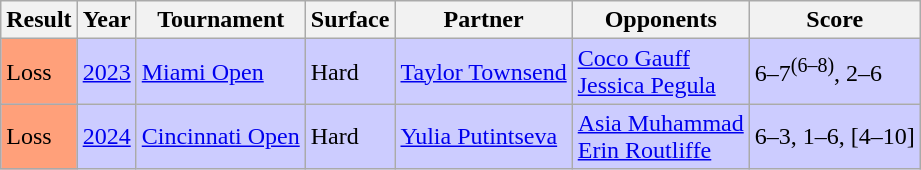<table class="sortable wikitable">
<tr>
<th>Result</th>
<th>Year</th>
<th>Tournament</th>
<th>Surface</th>
<th>Partner</th>
<th>Opponents</th>
<th>Score</th>
</tr>
<tr style="background:#CCCCFF">
<td style="background:#FFA07a">Loss</td>
<td><a href='#'>2023</a></td>
<td><a href='#'>Miami Open</a></td>
<td>Hard</td>
<td> <a href='#'>Taylor Townsend</a></td>
<td> <a href='#'>Coco Gauff</a> <br>  <a href='#'>Jessica Pegula</a></td>
<td>6–7<sup>(6–8)</sup>, 2–6</td>
</tr>
<tr style="background:#CCCCFF">
<td style="background:#FFA07a">Loss</td>
<td><a href='#'>2024</a></td>
<td><a href='#'>Cincinnati Open</a></td>
<td>Hard</td>
<td> <a href='#'>Yulia Putintseva</a></td>
<td> <a href='#'>Asia Muhammad</a> <br>  <a href='#'>Erin Routliffe</a></td>
<td>6–3, 1–6, [4–10]</td>
</tr>
</table>
